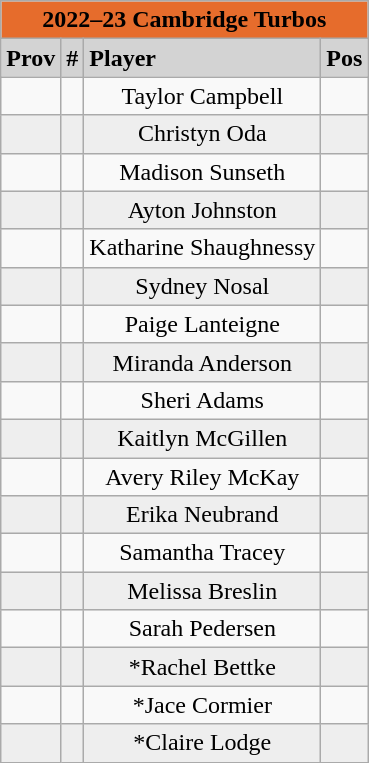<table class="wikitable" style="text-align:centre">
<tr align=Center>
<th style=background:#E66C2C colspan=11><span>2022–23 Cambridge Turbos</span></th>
</tr>
<tr bgcolor=lightgrey>
<td><strong>Prov</strong></td>
<td><strong>#</strong></td>
<td><strong>Player</strong></td>
<td><strong>Pos</strong></td>
</tr>
<tr align="Center">
<td></td>
<td></td>
<td>Taylor Campbell</td>
<td></td>
</tr>
<tr align="Center" bgcolor="#eeeeee">
<td></td>
<td></td>
<td>Christyn Oda</td>
<td></td>
</tr>
<tr align="Center">
<td></td>
<td></td>
<td>Madison Sunseth</td>
<td></td>
</tr>
<tr align="Center" bgcolor="#eeeeee">
<td></td>
<td></td>
<td>Ayton Johnston</td>
<td></td>
</tr>
<tr align="Center">
<td></td>
<td></td>
<td>Katharine Shaughnessy</td>
<td></td>
</tr>
<tr align="Center" bgcolor="#eeeeee">
<td></td>
<td></td>
<td>Sydney Nosal</td>
<td></td>
</tr>
<tr align="Center">
<td></td>
<td></td>
<td>Paige Lanteigne</td>
<td></td>
</tr>
<tr align="Center" bgcolor="#eeeeee">
<td></td>
<td></td>
<td>Miranda Anderson</td>
<td></td>
</tr>
<tr align="Center">
<td></td>
<td></td>
<td>Sheri Adams</td>
<td></td>
</tr>
<tr align="Center" bgcolor="#eeeeee">
<td></td>
<td></td>
<td>Kaitlyn McGillen</td>
<td></td>
</tr>
<tr align="Center">
<td></td>
<td></td>
<td>Avery Riley McKay</td>
<td></td>
</tr>
<tr align="Center" bgcolor="#eeeeee">
<td></td>
<td></td>
<td>Erika Neubrand</td>
<td></td>
</tr>
<tr align="Center">
<td></td>
<td></td>
<td>Samantha Tracey</td>
<td></td>
</tr>
<tr align="Center" bgcolor="#eeeeee">
<td></td>
<td></td>
<td>Melissa Breslin</td>
<td></td>
</tr>
<tr align="Center">
<td></td>
<td></td>
<td>Sarah Pedersen</td>
<td></td>
</tr>
<tr align="Center" bgcolor="#eeeeee">
<td></td>
<td></td>
<td>*Rachel Bettke</td>
<td></td>
</tr>
<tr align="Center">
<td></td>
<td></td>
<td>*Jace Cormier</td>
<td></td>
</tr>
<tr align="Center" bgcolor="#eeeeee">
<td></td>
<td></td>
<td>*Claire Lodge</td>
<td></td>
</tr>
</table>
